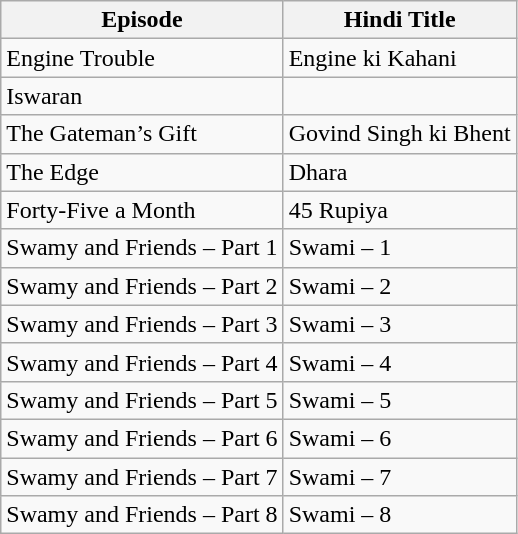<table class="wikitable">
<tr>
<th>Episode</th>
<th>Hindi Title</th>
</tr>
<tr>
<td>Engine Trouble</td>
<td>Engine ki Kahani</td>
</tr>
<tr>
<td>Iswaran</td>
<td></td>
</tr>
<tr>
<td>The Gateman’s Gift</td>
<td>Govind Singh ki Bhent</td>
</tr>
<tr>
<td>The Edge</td>
<td>Dhara</td>
</tr>
<tr>
<td>Forty-Five a Month</td>
<td>45 Rupiya</td>
</tr>
<tr>
<td>Swamy and Friends – Part 1</td>
<td>Swami – 1</td>
</tr>
<tr>
<td>Swamy and Friends – Part 2</td>
<td>Swami – 2</td>
</tr>
<tr>
<td>Swamy and Friends – Part 3</td>
<td>Swami – 3</td>
</tr>
<tr>
<td>Swamy and Friends – Part 4</td>
<td>Swami – 4</td>
</tr>
<tr>
<td>Swamy and Friends – Part 5</td>
<td>Swami – 5</td>
</tr>
<tr>
<td>Swamy and Friends – Part 6</td>
<td>Swami – 6</td>
</tr>
<tr>
<td>Swamy and Friends – Part 7</td>
<td>Swami – 7</td>
</tr>
<tr>
<td>Swamy and Friends – Part 8</td>
<td>Swami – 8</td>
</tr>
</table>
